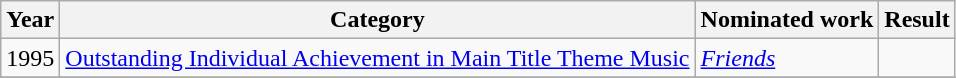<table class="wikitable">
<tr>
<th>Year</th>
<th>Category</th>
<th>Nominated work</th>
<th>Result</th>
</tr>
<tr>
<td>1995</td>
<td><a href='#'>Outstanding Individual Achievement in Main Title Theme Music</a></td>
<td><em><a href='#'>Friends</a></em></td>
<td></td>
</tr>
<tr>
</tr>
</table>
